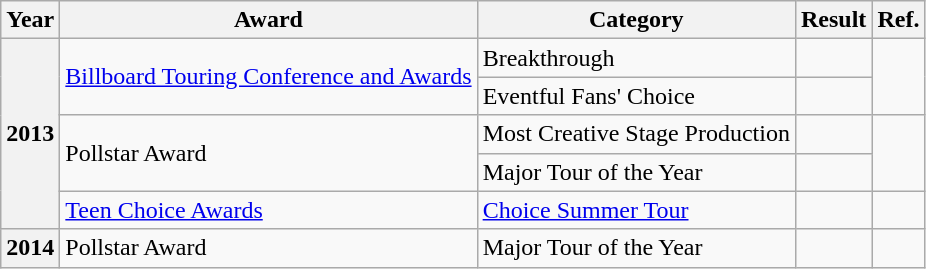<table class="wikitable plainrowheaders">
<tr>
<th scope=col>Year</th>
<th scope="col">Award</th>
<th scope="col">Category</th>
<th scope="col">Result</th>
<th scope=col>Ref.</th>
</tr>
<tr>
<th scope="row" rowspan="5">2013</th>
<td rowspan="2"><a href='#'>Billboard Touring Conference and Awards</a></td>
<td>Breakthrough</td>
<td></td>
<td rowspan="2" style="text-align:center;"></td>
</tr>
<tr>
<td>Eventful Fans' Choice</td>
<td></td>
</tr>
<tr>
<td rowspan="2">Pollstar Award</td>
<td>Most Creative Stage Production</td>
<td></td>
<td rowspan="2" style="text-align:center;"></td>
</tr>
<tr>
<td>Major Tour of the Year</td>
<td></td>
</tr>
<tr>
<td><a href='#'>Teen Choice Awards</a></td>
<td><a href='#'>Choice Summer Tour</a></td>
<td></td>
<td style="text-align:center;"></td>
</tr>
<tr>
<th scope="row">2014</th>
<td>Pollstar Award</td>
<td>Major Tour of the Year</td>
<td></td>
<td style="text-align:center;"></td>
</tr>
</table>
